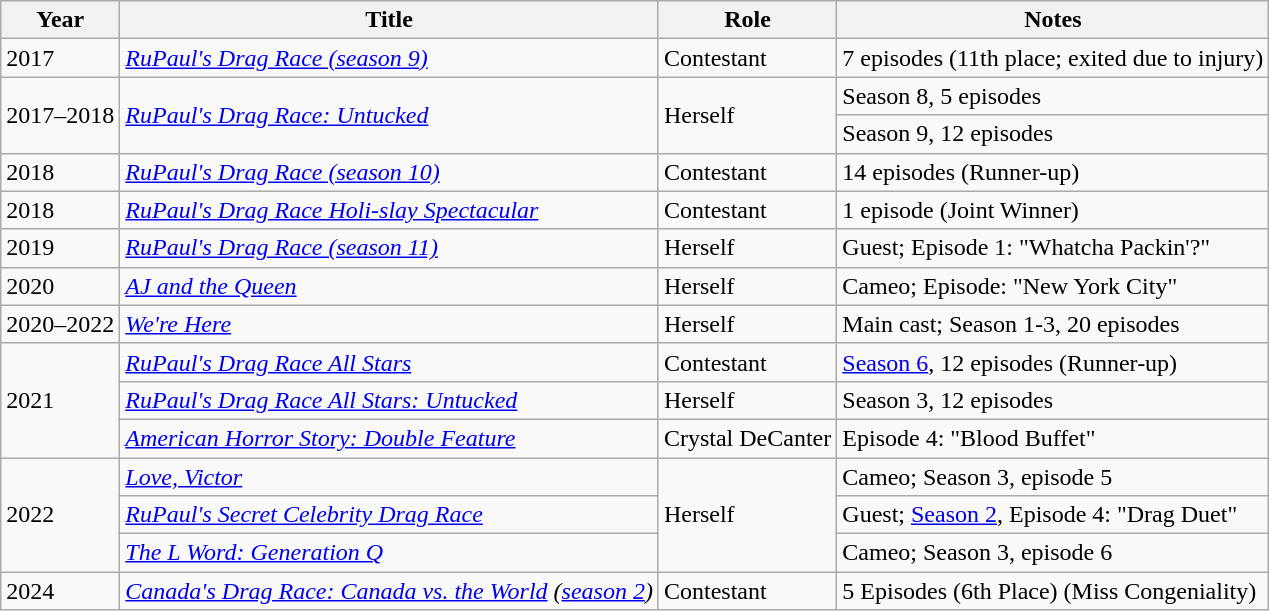<table class="wikitable plainrowheaders sortable">
<tr>
<th scope="col">Year</th>
<th scope="col">Title</th>
<th scope="col">Role</th>
<th scope="col">Notes</th>
</tr>
<tr>
<td>2017</td>
<td><em><a href='#'>RuPaul's Drag Race (season 9)</a></em></td>
<td>Contestant</td>
<td>7 episodes (11th place; exited due to injury)</td>
</tr>
<tr>
<td rowspan="2">2017–2018</td>
<td rowspan="2"><em><a href='#'>RuPaul's Drag Race: Untucked</a></em></td>
<td rowspan="2">Herself</td>
<td>Season 8, 5 episodes</td>
</tr>
<tr>
<td>Season 9, 12 episodes</td>
</tr>
<tr>
<td>2018</td>
<td><em><a href='#'>RuPaul's Drag Race (season 10)</a></em></td>
<td>Contestant</td>
<td>14 episodes (Runner-up)</td>
</tr>
<tr>
<td>2018</td>
<td><em><a href='#'>RuPaul's Drag Race Holi-slay Spectacular</a></em></td>
<td>Contestant</td>
<td>1 episode (Joint Winner)</td>
</tr>
<tr>
<td>2019</td>
<td><em><a href='#'>RuPaul's Drag Race (season 11)</a></em></td>
<td>Herself</td>
<td>Guest; Episode 1: "Whatcha Packin'?"</td>
</tr>
<tr>
<td>2020</td>
<td><em><a href='#'>AJ and the Queen</a></em></td>
<td>Herself</td>
<td>Cameo; Episode: "New York City"</td>
</tr>
<tr>
<td>2020–2022</td>
<td><em><a href='#'>We're Here</a></em></td>
<td>Herself</td>
<td>Main cast; Season 1-3, 20 episodes</td>
</tr>
<tr>
<td rowspan="3">2021</td>
<td><em><a href='#'>RuPaul's Drag Race All Stars</a></em></td>
<td>Contestant</td>
<td><a href='#'>Season 6</a>, 12 episodes (Runner-up)</td>
</tr>
<tr>
<td><em><a href='#'>RuPaul's Drag Race All Stars: Untucked</a></em></td>
<td>Herself</td>
<td>Season 3, 12 episodes</td>
</tr>
<tr>
<td><em><a href='#'>American Horror Story: Double Feature</a></em></td>
<td>Crystal DeCanter</td>
<td>Episode 4: "Blood Buffet"</td>
</tr>
<tr>
<td rowspan="3">2022</td>
<td><em><a href='#'>Love, Victor</a></em></td>
<td rowspan="3">Herself</td>
<td>Cameo; Season 3, episode 5</td>
</tr>
<tr>
<td><em><a href='#'>RuPaul's Secret Celebrity Drag Race</a></em></td>
<td>Guest; <a href='#'>Season 2</a>, Episode 4: "Drag Duet" </td>
</tr>
<tr>
<td><em><a href='#'>The L Word: Generation Q</a></em></td>
<td>Cameo; Season 3, episode 6</td>
</tr>
<tr>
<td>2024</td>
<td><em><a href='#'>Canada's Drag Race: Canada vs. the World</a> (<a href='#'>season 2</a>)</em></td>
<td>Contestant</td>
<td>5 Episodes (6th Place) (Miss Congeniality)</td>
</tr>
</table>
